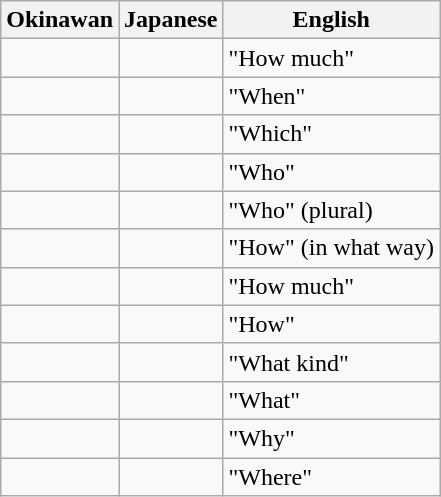<table class="wikitable">
<tr>
<th>Okinawan</th>
<th>Japanese</th>
<th>English</th>
</tr>
<tr>
<td></td>
<td></td>
<td>"How much"</td>
</tr>
<tr>
<td></td>
<td></td>
<td>"When"</td>
</tr>
<tr>
<td></td>
<td></td>
<td>"Which"</td>
</tr>
<tr>
<td></td>
<td></td>
<td>"Who"</td>
</tr>
<tr>
<td></td>
<td></td>
<td>"Who" (plural)</td>
</tr>
<tr>
<td></td>
<td></td>
<td>"How" (in what way)</td>
</tr>
<tr>
<td></td>
<td></td>
<td>"How much"</td>
</tr>
<tr>
<td></td>
<td></td>
<td>"How"</td>
</tr>
<tr>
<td></td>
<td></td>
<td>"What kind"</td>
</tr>
<tr>
<td></td>
<td></td>
<td>"What"</td>
</tr>
<tr>
<td></td>
<td></td>
<td>"Why"</td>
</tr>
<tr マー、どこ>
<td></td>
<td></td>
<td>"Where"</td>
</tr>
</table>
